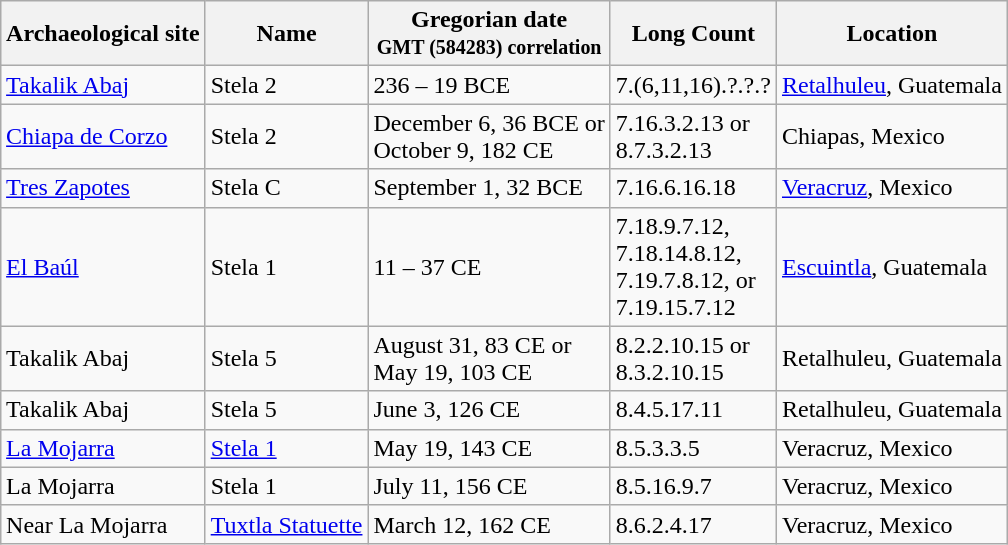<table class="wikitable" style="margin:auto;">
<tr>
<th>Archaeological site</th>
<th>Name</th>
<th>Gregorian date<br><small>GMT (584283) correlation</small></th>
<th>Long Count</th>
<th>Location</th>
</tr>
<tr>
<td><a href='#'>Takalik Abaj</a></td>
<td>Stela 2</td>
<td>236 – 19 BCE</td>
<td>7.(6,11,16).?.?.?</td>
<td><a href='#'>Retalhuleu</a>, Guatemala</td>
</tr>
<tr>
<td><a href='#'>Chiapa de Corzo</a></td>
<td>Stela 2</td>
<td>December 6, 36 BCE or<br> October 9, 182 CE</td>
<td>7.16.3.2.13 or<br> 8.7.3.2.13</td>
<td>Chiapas, Mexico</td>
</tr>
<tr>
<td><a href='#'>Tres Zapotes</a></td>
<td>Stela C</td>
<td>September 1, 32 BCE</td>
<td>7.16.6.16.18</td>
<td><a href='#'>Veracruz</a>, Mexico</td>
</tr>
<tr>
<td><a href='#'>El Baúl</a></td>
<td>Stela 1</td>
<td>11 – 37 CE</td>
<td>7.18.9.7.12,<br> 7.18.14.8.12,<br> 7.19.7.8.12, or<br> 7.19.15.7.12</td>
<td><a href='#'>Escuintla</a>, Guatemala</td>
</tr>
<tr>
<td>Takalik Abaj</td>
<td>Stela 5</td>
<td>August 31, 83 CE or<br>May 19, 103 CE</td>
<td>8.2.2.10.15 or<br> 8.3.2.10.15</td>
<td>Retalhuleu, Guatemala</td>
</tr>
<tr>
<td>Takalik Abaj</td>
<td>Stela 5</td>
<td>June 3, 126 CE</td>
<td>8.4.5.17.11</td>
<td>Retalhuleu, Guatemala</td>
</tr>
<tr>
<td><a href='#'>La Mojarra</a></td>
<td><a href='#'>Stela 1</a></td>
<td>May 19, 143 CE</td>
<td>8.5.3.3.5</td>
<td>Veracruz, Mexico</td>
</tr>
<tr>
<td>La Mojarra</td>
<td>Stela 1</td>
<td>July 11, 156 CE</td>
<td>8.5.16.9.7</td>
<td>Veracruz, Mexico</td>
</tr>
<tr>
<td>Near La Mojarra</td>
<td><a href='#'>Tuxtla Statuette</a></td>
<td>March 12, 162 CE</td>
<td>8.6.2.4.17</td>
<td>Veracruz, Mexico</td>
</tr>
</table>
